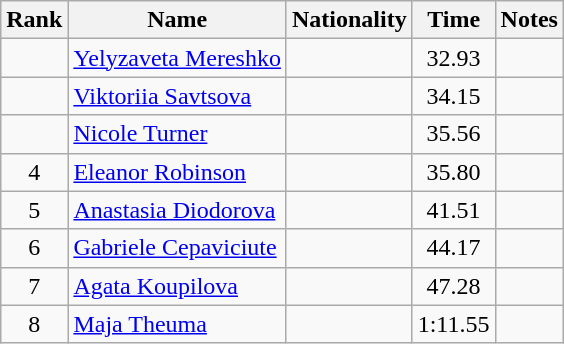<table class="wikitable sortable" style="text-align:center">
<tr>
<th>Rank</th>
<th>Name</th>
<th>Nationality</th>
<th>Time</th>
<th>Notes</th>
</tr>
<tr>
<td></td>
<td align=left><a href='#'>Yelyzaveta Mereshko</a></td>
<td align=left></td>
<td>32.93</td>
<td></td>
</tr>
<tr>
<td></td>
<td align=left><a href='#'>Viktoriia Savtsova</a></td>
<td align=left></td>
<td>34.15</td>
<td></td>
</tr>
<tr>
<td></td>
<td align=left><a href='#'>Nicole Turner</a></td>
<td align=left></td>
<td>35.56</td>
<td></td>
</tr>
<tr>
<td>4</td>
<td align=left><a href='#'>Eleanor Robinson</a></td>
<td align=left></td>
<td>35.80</td>
<td></td>
</tr>
<tr>
<td>5</td>
<td align=left><a href='#'>Anastasia Diodorova</a></td>
<td align=left></td>
<td>41.51</td>
<td></td>
</tr>
<tr>
<td>6</td>
<td align=left><a href='#'>Gabriele Cepaviciute</a></td>
<td align=left></td>
<td>44.17</td>
<td></td>
</tr>
<tr>
<td>7</td>
<td align=left><a href='#'>Agata Koupilova</a></td>
<td align=left></td>
<td>47.28</td>
<td></td>
</tr>
<tr>
<td>8</td>
<td align=left><a href='#'>Maja Theuma</a></td>
<td align=left></td>
<td>1:11.55</td>
<td></td>
</tr>
</table>
